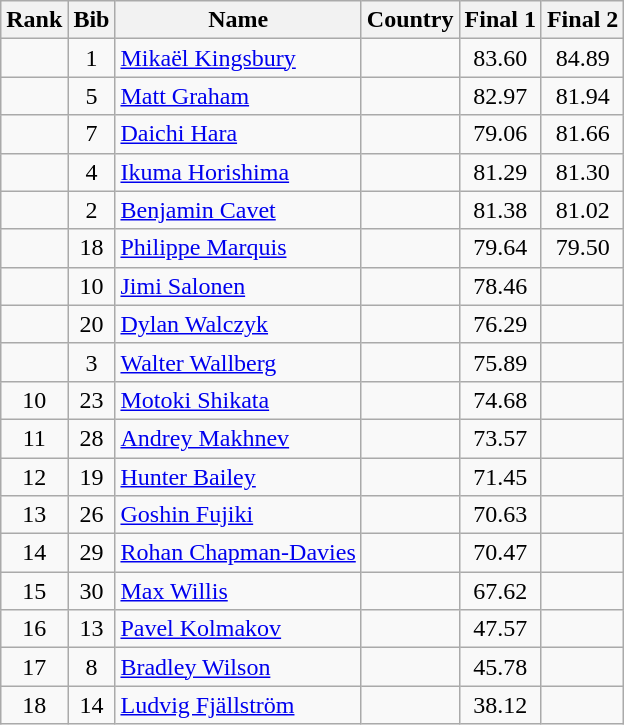<table class="wikitable sortable" style="text-align:center">
<tr>
<th>Rank</th>
<th>Bib</th>
<th>Name</th>
<th>Country</th>
<th>Final 1</th>
<th>Final 2</th>
</tr>
<tr>
<td></td>
<td>1</td>
<td align=left><a href='#'>Mikaël Kingsbury</a></td>
<td align=left></td>
<td>83.60</td>
<td>84.89</td>
</tr>
<tr>
<td></td>
<td>5</td>
<td align=left><a href='#'>Matt Graham</a></td>
<td align=left></td>
<td>82.97</td>
<td>81.94</td>
</tr>
<tr>
<td></td>
<td>7</td>
<td align=left><a href='#'>Daichi Hara</a></td>
<td align=left></td>
<td>79.06</td>
<td>81.66</td>
</tr>
<tr>
<td></td>
<td>4</td>
<td align=left><a href='#'>Ikuma Horishima</a></td>
<td align=left></td>
<td>81.29</td>
<td>81.30</td>
</tr>
<tr>
<td></td>
<td>2</td>
<td align=left><a href='#'>Benjamin Cavet</a></td>
<td align=left></td>
<td>81.38</td>
<td>81.02</td>
</tr>
<tr>
<td></td>
<td>18</td>
<td align=left><a href='#'>Philippe Marquis</a></td>
<td align=left></td>
<td>79.64</td>
<td>79.50</td>
</tr>
<tr>
<td></td>
<td>10</td>
<td align=left><a href='#'>Jimi Salonen</a></td>
<td align=left></td>
<td>78.46</td>
<td></td>
</tr>
<tr>
<td></td>
<td>20</td>
<td align=left><a href='#'>Dylan Walczyk</a></td>
<td align=left></td>
<td>76.29</td>
<td></td>
</tr>
<tr>
<td></td>
<td>3</td>
<td align=left><a href='#'>Walter Wallberg</a></td>
<td align=left></td>
<td>75.89</td>
<td></td>
</tr>
<tr>
<td>10</td>
<td>23</td>
<td align=left><a href='#'>Motoki Shikata</a></td>
<td align=left></td>
<td>74.68</td>
<td></td>
</tr>
<tr>
<td>11</td>
<td>28</td>
<td align=left><a href='#'>Andrey Makhnev</a></td>
<td align=left></td>
<td>73.57</td>
<td></td>
</tr>
<tr>
<td>12</td>
<td>19</td>
<td align=left><a href='#'>Hunter Bailey</a></td>
<td align=left></td>
<td>71.45</td>
<td></td>
</tr>
<tr>
<td>13</td>
<td>26</td>
<td align=left><a href='#'>Goshin Fujiki</a></td>
<td align=left></td>
<td>70.63</td>
<td></td>
</tr>
<tr>
<td>14</td>
<td>29</td>
<td align=left><a href='#'>Rohan Chapman-Davies</a></td>
<td align=left></td>
<td>70.47</td>
<td></td>
</tr>
<tr>
<td>15</td>
<td>30</td>
<td align=left><a href='#'>Max Willis</a></td>
<td align=left></td>
<td>67.62</td>
<td></td>
</tr>
<tr>
<td>16</td>
<td>13</td>
<td align=left><a href='#'>Pavel Kolmakov</a></td>
<td align=left></td>
<td>47.57</td>
<td></td>
</tr>
<tr>
<td>17</td>
<td>8</td>
<td align=left><a href='#'>Bradley Wilson</a></td>
<td align=left></td>
<td>45.78</td>
<td></td>
</tr>
<tr>
<td>18</td>
<td>14</td>
<td align=left><a href='#'>Ludvig Fjällström</a></td>
<td align=left></td>
<td>38.12</td>
<td></td>
</tr>
</table>
